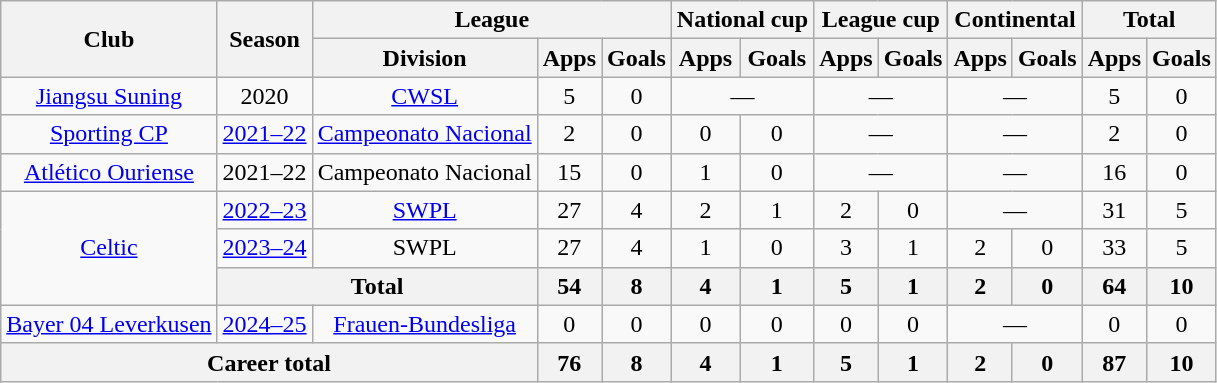<table class=wikitable style=text-align:center>
<tr>
<th rowspan="2">Club</th>
<th rowspan="2">Season</th>
<th colspan="3">League</th>
<th colspan="2">National cup</th>
<th colspan="2">League cup</th>
<th colspan="2">Continental</th>
<th colspan="2">Total</th>
</tr>
<tr>
<th>Division</th>
<th>Apps</th>
<th>Goals</th>
<th>Apps</th>
<th>Goals</th>
<th>Apps</th>
<th>Goals</th>
<th>Apps</th>
<th>Goals</th>
<th>Apps</th>
<th>Goals</th>
</tr>
<tr>
<td><a href='#'>Jiangsu Suning</a></td>
<td>2020</td>
<td><a href='#'>CWSL</a></td>
<td>5</td>
<td>0</td>
<td colspan="2">—</td>
<td colspan="2">—</td>
<td colspan="2">—</td>
<td>5</td>
<td>0</td>
</tr>
<tr>
<td><a href='#'>Sporting CP</a></td>
<td><a href='#'>2021–22</a></td>
<td><a href='#'>Campeonato Nacional</a></td>
<td>2</td>
<td>0</td>
<td>0</td>
<td>0</td>
<td colspan="2">—</td>
<td colspan="2">—</td>
<td>2</td>
<td>0</td>
</tr>
<tr>
<td><a href='#'>Atlético Ouriense</a></td>
<td>2021–22</td>
<td>Campeonato Nacional</td>
<td>15</td>
<td>0</td>
<td>1</td>
<td>0</td>
<td colspan="2">—</td>
<td colspan="2">—</td>
<td>16</td>
<td>0</td>
</tr>
<tr>
<td rowspan="3"><a href='#'>Celtic</a></td>
<td><a href='#'>2022–23</a></td>
<td><a href='#'>SWPL</a></td>
<td>27</td>
<td>4</td>
<td>2</td>
<td>1</td>
<td>2</td>
<td>0</td>
<td colspan="2">—</td>
<td>31</td>
<td>5</td>
</tr>
<tr>
<td><a href='#'>2023–24</a></td>
<td>SWPL</td>
<td>27</td>
<td>4</td>
<td>1</td>
<td>0</td>
<td>3</td>
<td>1</td>
<td>2</td>
<td>0</td>
<td>33</td>
<td>5</td>
</tr>
<tr>
<th colspan="2">Total</th>
<th>54</th>
<th>8</th>
<th>4</th>
<th>1</th>
<th>5</th>
<th>1</th>
<th>2</th>
<th>0</th>
<th>64</th>
<th>10</th>
</tr>
<tr>
<td><a href='#'>Bayer 04 Leverkusen</a></td>
<td><a href='#'>2024–25</a></td>
<td><a href='#'>Frauen-Bundesliga</a></td>
<td>0</td>
<td>0</td>
<td>0</td>
<td>0</td>
<td>0</td>
<td>0</td>
<td colspan="2">—</td>
<td>0</td>
<td>0</td>
</tr>
<tr>
<th colspan="3">Career total</th>
<th>76</th>
<th>8</th>
<th>4</th>
<th>1</th>
<th>5</th>
<th>1</th>
<th>2</th>
<th>0</th>
<th>87</th>
<th>10</th>
</tr>
</table>
